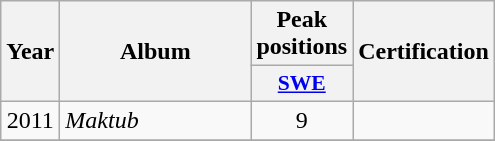<table class="wikitable">
<tr>
<th align="center" rowspan="2" width="10">Year</th>
<th align="center" rowspan="2" width="120">Album</th>
<th align="center" colspan="1" width="20">Peak positions</th>
<th align="center" rowspan="2" width="70">Certification</th>
</tr>
<tr>
<th scope="col" style="width:3em;font-size:90%;"><a href='#'>SWE</a><br></th>
</tr>
<tr>
<td style="text-align:center;">2011</td>
<td><em>Maktub</em></td>
<td style="text-align:center;">9</td>
<td style="text-align:center;"></td>
</tr>
<tr>
</tr>
</table>
